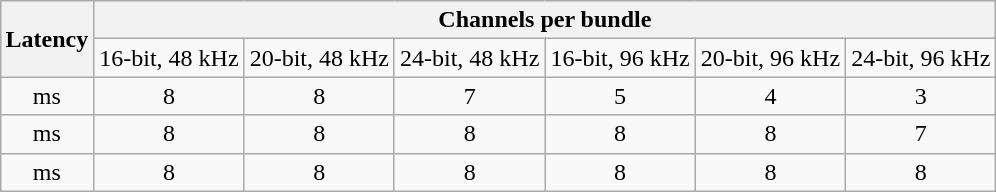<table class="wikitable" style="margin:auto;">
<tr>
<th rowspan="2">Latency</th>
<th colspan="6">Channels per bundle</th>
</tr>
<tr>
<td>16-bit, 48 kHz</td>
<td>20-bit, 48 kHz</td>
<td>24-bit, 48 kHz</td>
<td>16-bit, 96 kHz</td>
<td>20-bit, 96 kHz</td>
<td>24-bit, 96 kHz</td>
</tr>
<tr style="text-align:center;">
<td> ms</td>
<td>8</td>
<td>8</td>
<td>7</td>
<td>5</td>
<td>4</td>
<td>3</td>
</tr>
<tr style="text-align:center;">
<td> ms</td>
<td>8</td>
<td>8</td>
<td>8</td>
<td>8</td>
<td>8</td>
<td>7</td>
</tr>
<tr style="text-align:center;">
<td> ms</td>
<td>8</td>
<td>8</td>
<td>8</td>
<td>8</td>
<td>8</td>
<td>8</td>
</tr>
</table>
